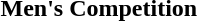<table>
<tr>
<td><strong>Men's Competition</strong></td>
<td></td>
<td></td>
<td></td>
</tr>
<tr>
</tr>
</table>
